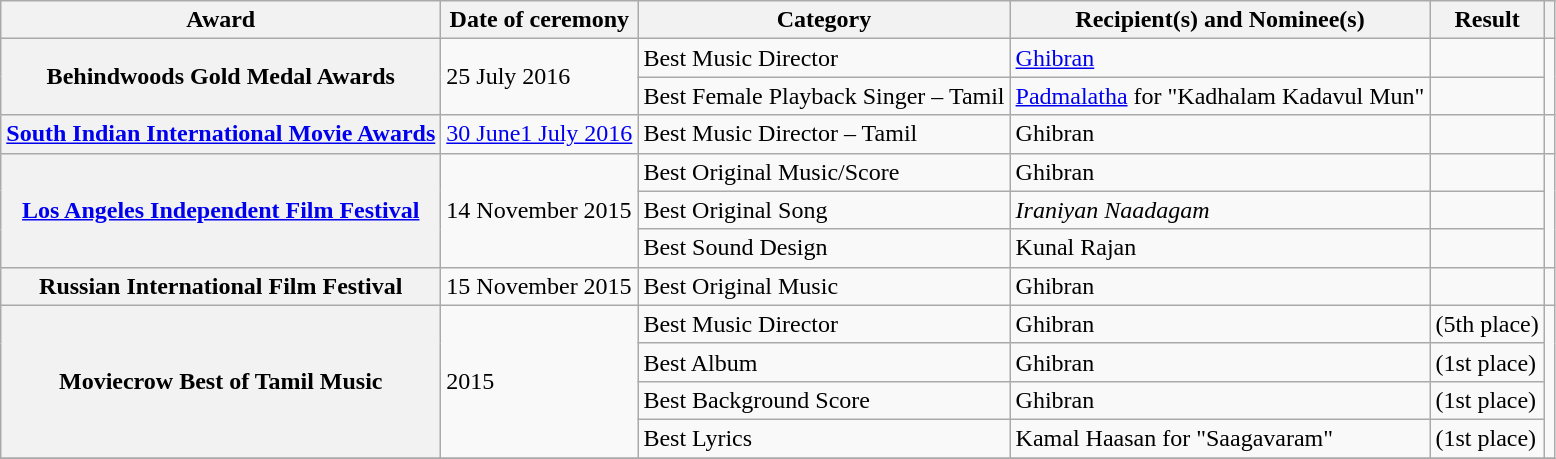<table class="wikitable plainrowheaders sortable">
<tr>
<th scope="col">Award</th>
<th scope="col">Date of ceremony</th>
<th scope="col">Category</th>
<th scope="col">Recipient(s) and Nominee(s)</th>
<th scope="col">Result</th>
<th scope="col" class="unsortable"></th>
</tr>
<tr>
<th rowspan="2" scope="row">Behindwoods Gold Medal Awards</th>
<td rowspan="2">25 July 2016</td>
<td>Best Music Director</td>
<td><a href='#'>Ghibran</a></td>
<td></td>
<td rowspan="2" style="text-align:center;"></td>
</tr>
<tr>
<td>Best Female Playback Singer – Tamil</td>
<td><a href='#'>Padmalatha</a> for "Kadhalam Kadavul Mun"</td>
<td></td>
</tr>
<tr>
<th scope="row"><a href='#'>South Indian International Movie Awards</a></th>
<td><a href='#'>30 June1 July 2016</a></td>
<td>Best Music Director – Tamil</td>
<td>Ghibran</td>
<td></td>
<td style="text-align:center;"></td>
</tr>
<tr>
<th rowspan="3" scope="row"><a href='#'>Los Angeles Independent Film Festival</a></th>
<td rowspan="3">14 November 2015</td>
<td>Best Original Music/Score</td>
<td>Ghibran</td>
<td></td>
<td rowspan="3" style="text-align:center;"></td>
</tr>
<tr>
<td>Best Original Song</td>
<td><em>Iraniyan Naadagam</em></td>
<td></td>
</tr>
<tr>
<td>Best Sound Design</td>
<td>Kunal Rajan</td>
<td></td>
</tr>
<tr>
<th scope="row">Russian International Film Festival</th>
<td>15 November 2015</td>
<td>Best Original Music</td>
<td>Ghibran</td>
<td></td>
<td style="text-align:center;"></td>
</tr>
<tr>
<th rowspan="4" scope="row">Moviecrow Best of Tamil Music</th>
<td rowspan="4">2015</td>
<td>Best Music Director</td>
<td>Ghibran</td>
<td> (5th place)</td>
<td rowspan="4" style="text-align:center;"></td>
</tr>
<tr>
<td>Best Album</td>
<td>Ghibran</td>
<td> (1st place)</td>
</tr>
<tr>
<td>Best Background Score</td>
<td>Ghibran</td>
<td> (1st place)</td>
</tr>
<tr>
<td>Best Lyrics</td>
<td>Kamal Haasan for "Saagavaram"</td>
<td> (1st place)</td>
</tr>
<tr>
</tr>
</table>
